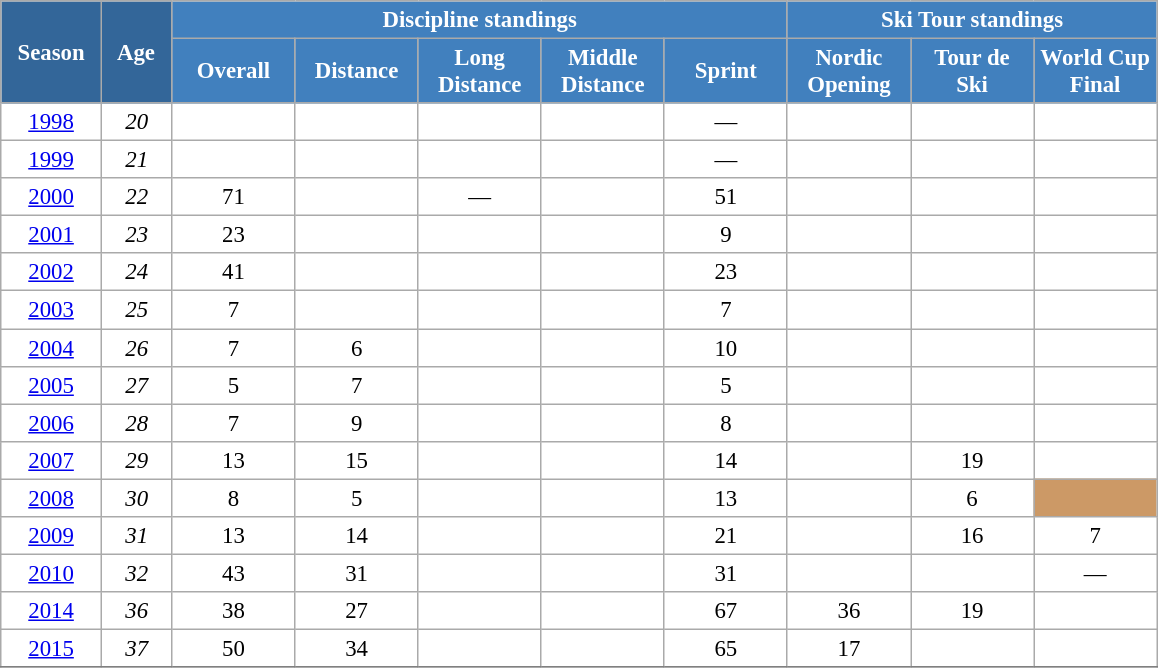<table class="wikitable" style="font-size:95%; text-align:center; border:grey solid 1px; border-collapse:collapse; background:#ffffff;">
<tr>
<th style="background-color:#369; color:white; width:60px;" rowspan="2"> Season </th>
<th style="background-color:#369; color:white; width:40px;" rowspan="2"> Age </th>
<th style="background-color:#4180be; color:white;" colspan="5">Discipline standings</th>
<th style="background-color:#4180be; color:white;" colspan="3">Ski Tour standings</th>
</tr>
<tr>
<th style="background-color:#4180be; color:white; width:75px;">Overall</th>
<th style="background-color:#4180be; color:white; width:75px;">Distance</th>
<th style="background-color:#4180be; color:white; width:75px;">Long Distance</th>
<th style="background-color:#4180be; color:white; width:75px;">Middle Distance</th>
<th style="background-color:#4180be; color:white; width:75px;">Sprint</th>
<th style="background-color:#4180be; color:white; width:75px;">Nordic<br>Opening</th>
<th style="background-color:#4180be; color:white; width:75px;">Tour de<br>Ski</th>
<th style="background-color:#4180be; color:white; width:75px;">World Cup<br>Final</th>
</tr>
<tr>
<td><a href='#'>1998</a></td>
<td><em>20</em></td>
<td></td>
<td></td>
<td></td>
<td></td>
<td>—</td>
<td></td>
<td></td>
<td></td>
</tr>
<tr>
<td><a href='#'>1999</a></td>
<td><em>21</em></td>
<td></td>
<td></td>
<td></td>
<td></td>
<td>—</td>
<td></td>
<td></td>
<td></td>
</tr>
<tr>
<td><a href='#'>2000</a></td>
<td><em>22</em></td>
<td>71</td>
<td></td>
<td>—</td>
<td></td>
<td>51</td>
<td></td>
<td></td>
<td></td>
</tr>
<tr>
<td><a href='#'>2001</a></td>
<td><em>23</em></td>
<td>23</td>
<td></td>
<td></td>
<td></td>
<td>9</td>
<td></td>
<td></td>
<td></td>
</tr>
<tr>
<td><a href='#'>2002</a></td>
<td><em>24</em></td>
<td>41</td>
<td></td>
<td></td>
<td></td>
<td>23</td>
<td></td>
<td></td>
<td></td>
</tr>
<tr>
<td><a href='#'>2003</a></td>
<td><em>25</em></td>
<td>7</td>
<td></td>
<td></td>
<td></td>
<td>7</td>
<td></td>
<td></td>
<td></td>
</tr>
<tr>
<td><a href='#'>2004</a></td>
<td><em>26</em></td>
<td>7</td>
<td>6</td>
<td></td>
<td></td>
<td>10</td>
<td></td>
<td></td>
<td></td>
</tr>
<tr>
<td><a href='#'>2005</a></td>
<td><em>27</em></td>
<td>5</td>
<td>7</td>
<td></td>
<td></td>
<td>5</td>
<td></td>
<td></td>
<td></td>
</tr>
<tr>
<td><a href='#'>2006</a></td>
<td><em>28</em></td>
<td>7</td>
<td>9</td>
<td></td>
<td></td>
<td>8</td>
<td></td>
<td></td>
<td></td>
</tr>
<tr>
<td><a href='#'>2007</a></td>
<td><em>29</em></td>
<td>13</td>
<td>15</td>
<td></td>
<td></td>
<td>14</td>
<td></td>
<td>19</td>
<td></td>
</tr>
<tr>
<td><a href='#'>2008</a></td>
<td><em>30</em></td>
<td>8</td>
<td>5</td>
<td></td>
<td></td>
<td>13</td>
<td></td>
<td>6</td>
<td style="background:#c96;"></td>
</tr>
<tr>
<td><a href='#'>2009</a></td>
<td><em>31</em></td>
<td>13</td>
<td>14</td>
<td></td>
<td></td>
<td>21</td>
<td></td>
<td>16</td>
<td>7</td>
</tr>
<tr>
<td><a href='#'>2010</a></td>
<td><em>32</em></td>
<td>43</td>
<td>31</td>
<td></td>
<td></td>
<td>31</td>
<td></td>
<td></td>
<td>—</td>
</tr>
<tr>
<td><a href='#'>2014</a></td>
<td><em>36</em></td>
<td>38</td>
<td>27</td>
<td></td>
<td></td>
<td>67</td>
<td>36</td>
<td>19</td>
<td></td>
</tr>
<tr>
<td><a href='#'>2015</a></td>
<td><em>37</em></td>
<td>50</td>
<td>34</td>
<td></td>
<td></td>
<td>65</td>
<td>17</td>
<td></td>
<td></td>
</tr>
<tr>
</tr>
</table>
